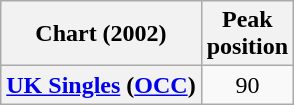<table class="wikitable sortable plainrowheaders" style="text-align:center">
<tr>
<th scope="col">Chart (2002)</th>
<th scope="col">Peak<br>position</th>
</tr>
<tr>
<th scope="row"><a href='#'>UK Singles</a> (<a href='#'>OCC</a>)</th>
<td>90</td>
</tr>
</table>
